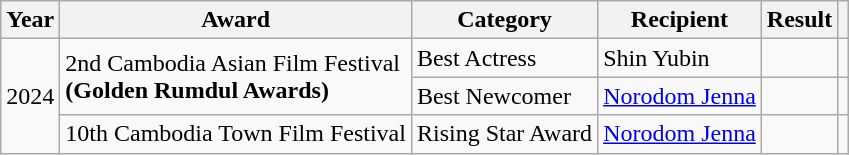<table class="wikitable sortable">
<tr>
<th>Year</th>
<th>Award</th>
<th>Category</th>
<th>Recipient</th>
<th>Result</th>
<th></th>
</tr>
<tr>
<td rowspan=3>2024</td>
<td rowspan=2>2nd Cambodia Asian Film Festival<br><strong>(Golden Rumdul Awards)</strong></td>
<td>Best Actress</td>
<td>Shin Yubin</td>
<td></td>
<td rowspan=1></td>
</tr>
<tr>
<td>Best Newcomer</td>
<td><a href='#'>Norodom Jenna</a></td>
<td></td>
<td romspan=2></td>
</tr>
<tr>
<td rowspan=3>10th Cambodia Town Film Festival</td>
<td>Rising Star Award</td>
<td><a href='#'>Norodom Jenna</a></td>
<td></td>
<td rowspan=3></td>
</tr>
</table>
